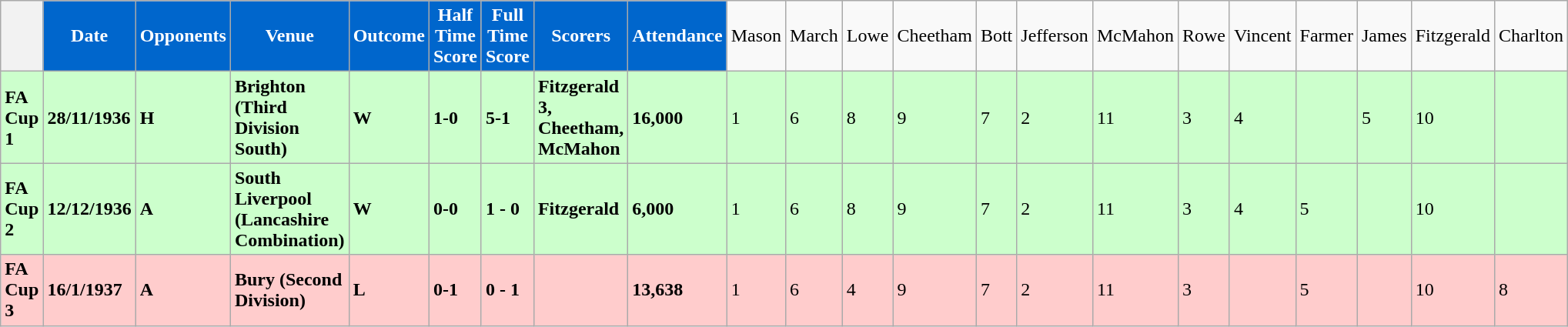<table class="wikitable">
<tr>
<th></th>
<th ! style="background:#0066CC; color:#FFFFFF; text-align:center;">Date</th>
<th ! style="background:#0066CC; color:#FFFFFF; text-align:center;">Opponents</th>
<th ! style="background:#0066CC; color:#FFFFFF; text-align:center;">Venue</th>
<th ! style="background:#0066CC; color:#FFFFFF; text-align:center;">Outcome</th>
<th ! style="background:#0066CC; color:#FFFFFF; text-align:center;">Half Time Score</th>
<th ! style="background:#0066CC; color:#FFFFFF; text-align:center;">Full Time Score</th>
<th ! style="background:#0066CC; color:#FFFFFF; text-align:center;">Scorers</th>
<th ! style="background:#0066CC; color:#FFFFFF; text-align:center;">Attendance</th>
<td>Mason</td>
<td>March</td>
<td>Lowe</td>
<td>Cheetham</td>
<td>Bott</td>
<td>Jefferson</td>
<td>McMahon</td>
<td>Rowe</td>
<td>Vincent</td>
<td>Farmer</td>
<td>James</td>
<td>Fitzgerald</td>
<td>Charlton</td>
</tr>
<tr bgcolor="#CCFFCC">
<td><strong>FA Cup 1</strong></td>
<td><strong>28/11/1936</strong></td>
<td><strong>H</strong></td>
<td><strong>Brighton (Third Division South)</strong></td>
<td><strong>W</strong></td>
<td><strong>1-0</strong></td>
<td><strong>5-1</strong></td>
<td><strong>Fitzgerald 3, Cheetham, McMahon</strong></td>
<td><strong>16,000</strong></td>
<td>1</td>
<td>6</td>
<td>8</td>
<td>9</td>
<td>7</td>
<td>2</td>
<td>11</td>
<td>3</td>
<td>4</td>
<td></td>
<td>5</td>
<td>10</td>
<td></td>
</tr>
<tr bgcolor="#CCFFCC">
<td><strong>FA Cup 2</strong></td>
<td><strong>12/12/1936</strong></td>
<td><strong>A</strong></td>
<td><strong>South Liverpool (Lancashire Combination)</strong></td>
<td><strong>W</strong></td>
<td><strong>0-0</strong></td>
<td><strong>1 - 0</strong></td>
<td><strong>Fitzgerald</strong></td>
<td><strong>6,000</strong></td>
<td>1</td>
<td>6</td>
<td>8</td>
<td>9</td>
<td>7</td>
<td>2</td>
<td>11</td>
<td>3</td>
<td>4</td>
<td>5</td>
<td></td>
<td>10</td>
<td></td>
</tr>
<tr bgcolor="#FFCCCC">
<td><strong>FA Cup 3</strong></td>
<td><strong>16/1/1937</strong></td>
<td><strong>A</strong></td>
<td><strong>Bury (Second Division)</strong></td>
<td><strong>L</strong></td>
<td><strong>0-1</strong></td>
<td><strong>0 - 1</strong></td>
<td></td>
<td><strong>13,638</strong></td>
<td>1</td>
<td>6</td>
<td>4</td>
<td>9</td>
<td>7</td>
<td>2</td>
<td>11</td>
<td>3</td>
<td></td>
<td>5</td>
<td></td>
<td>10</td>
<td>8</td>
</tr>
</table>
